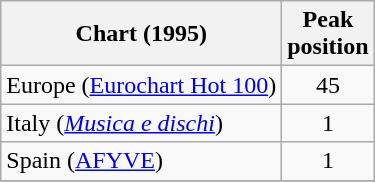<table class="wikitable sortable">
<tr>
<th>Chart (1995)</th>
<th>Peak<br>position</th>
</tr>
<tr>
<td>Europe (<a href='#'>Eurochart Hot 100</a>)</td>
<td align="center">45</td>
</tr>
<tr>
<td>Italy (<em><a href='#'>Musica e dischi</a></em>)</td>
<td align="center">1</td>
</tr>
<tr>
<td>Spain (<a href='#'>AFYVE</a>)</td>
<td align="center">1</td>
</tr>
<tr>
</tr>
</table>
